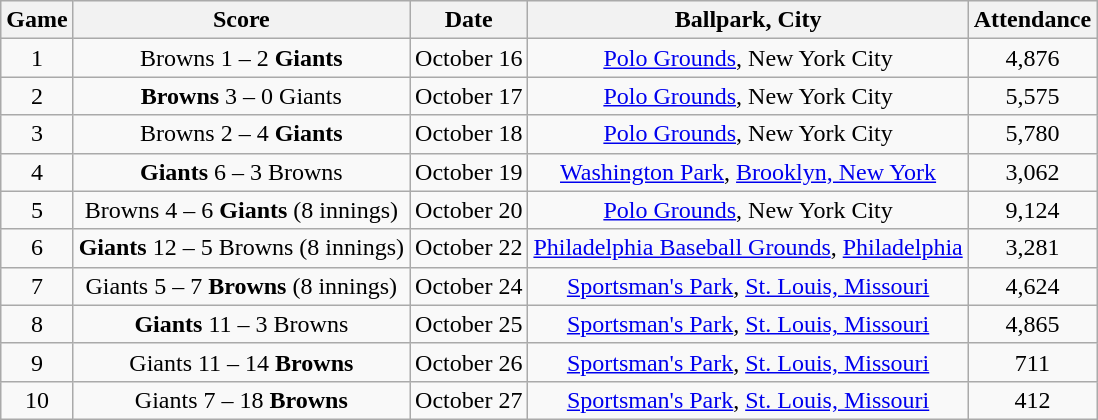<table class="wikitable">
<tr style="text-align:center; background:#f2f2f2;">
<th>Game</th>
<th>Score</th>
<th>Date</th>
<th>Ballpark, City</th>
<th>Attendance</th>
</tr>
<tr align=center>
<td>1</td>
<td>Browns 1 – 2 <strong>Giants</strong></td>
<td>October 16</td>
<td><a href='#'>Polo Grounds</a>, New York City</td>
<td>4,876</td>
</tr>
<tr align=center>
<td>2</td>
<td><strong>Browns</strong> 3 – 0 Giants</td>
<td>October 17</td>
<td><a href='#'>Polo Grounds</a>, New York City</td>
<td>5,575</td>
</tr>
<tr align=center>
<td>3</td>
<td>Browns 2 – 4 <strong>Giants</strong></td>
<td>October 18</td>
<td><a href='#'>Polo Grounds</a>, New York City</td>
<td>5,780</td>
</tr>
<tr align=center>
<td>4</td>
<td><strong>Giants</strong> 6 – 3 Browns</td>
<td>October 19</td>
<td><a href='#'>Washington Park</a>, <a href='#'>Brooklyn, New York</a></td>
<td>3,062</td>
</tr>
<tr align=center>
<td>5</td>
<td>Browns 4 – 6 <strong>Giants</strong> (8 innings)</td>
<td>October 20</td>
<td><a href='#'>Polo Grounds</a>, New York City</td>
<td>9,124</td>
</tr>
<tr align=center>
<td>6</td>
<td><strong>Giants</strong> 12 – 5 Browns (8 innings)</td>
<td>October 22</td>
<td><a href='#'>Philadelphia Baseball Grounds</a>, <a href='#'>Philadelphia</a></td>
<td>3,281</td>
</tr>
<tr align=center>
<td>7</td>
<td>Giants 5 – 7 <strong>Browns</strong> (8 innings)</td>
<td>October 24</td>
<td><a href='#'>Sportsman's Park</a>, <a href='#'>St. Louis, Missouri</a></td>
<td>4,624</td>
</tr>
<tr align=center>
<td>8</td>
<td><strong>Giants</strong> 11 – 3 Browns</td>
<td>October 25</td>
<td><a href='#'>Sportsman's Park</a>, <a href='#'>St. Louis, Missouri</a></td>
<td>4,865</td>
</tr>
<tr align=center>
<td>9</td>
<td>Giants 11 – 14 <strong>Browns</strong></td>
<td>October 26</td>
<td><a href='#'>Sportsman's Park</a>, <a href='#'>St. Louis, Missouri</a></td>
<td>711</td>
</tr>
<tr align=center>
<td>10</td>
<td>Giants 7 – 18 <strong>Browns</strong></td>
<td>October 27</td>
<td><a href='#'>Sportsman's Park</a>, <a href='#'>St. Louis, Missouri</a></td>
<td>412</td>
</tr>
</table>
